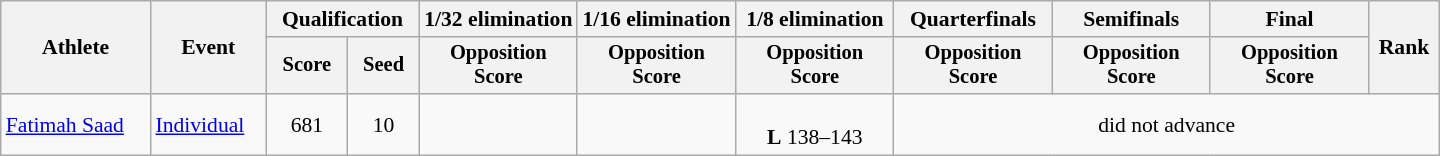<table class="wikitable" style="text-align:center; font-size:90%">
<tr>
<th rowspan="2">Athlete</th>
<th rowspan="2">Event</th>
<th colspan="2">Qualification</th>
<th width="11%">1/32 elimination</th>
<th width="11%">1/16 elimination</th>
<th width="11%">1/8 elimination</th>
<th width="11%">Quarterfinals</th>
<th width="11%">Semifinals</th>
<th width="11%">Final</th>
<th rowspan="2">Rank</th>
</tr>
<tr style="font-size:95%">
<th>Score</th>
<th>Seed</th>
<th>Opposition<br>Score</th>
<th>Opposition<br>Score</th>
<th>Opposition<br>Score</th>
<th>Opposition<br>Score</th>
<th>Opposition<br>Score</th>
<th>Opposition<br>Score</th>
</tr>
<tr align=center>
<td align=left><a href='#'>Fatimah Saad</a></td>
<td align=left rowspan=4><a href='#'>Individual</a></td>
<td>681</td>
<td>10 <strong></strong></td>
<td></td>
<td></td>
<td><br><strong>L</strong> 138–143<br></td>
<td colspan=6>did not advance</td>
</tr>
</table>
